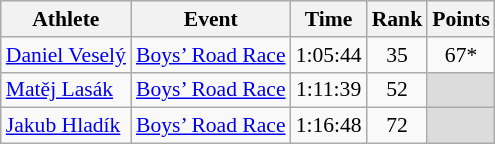<table class="wikitable" border="1" style="font-size:90%">
<tr>
<th>Athlete</th>
<th>Event</th>
<th>Time</th>
<th>Rank</th>
<th>Points</th>
</tr>
<tr>
<td><a href='#'>Daniel Veselý</a></td>
<td><a href='#'>Boys’ Road Race</a></td>
<td align=center>1:05:44</td>
<td align=center>35</td>
<td align=center>67*</td>
</tr>
<tr>
<td><a href='#'>Matěj Lasák</a></td>
<td><a href='#'>Boys’ Road Race</a></td>
<td align=center>1:11:39</td>
<td align=center>52</td>
<td bgcolor=#DCDCDC></td>
</tr>
<tr>
<td><a href='#'>Jakub Hladík</a></td>
<td><a href='#'>Boys’ Road Race</a></td>
<td align=center>1:16:48</td>
<td align=center>72</td>
<td bgcolor=#DCDCDC></td>
</tr>
</table>
